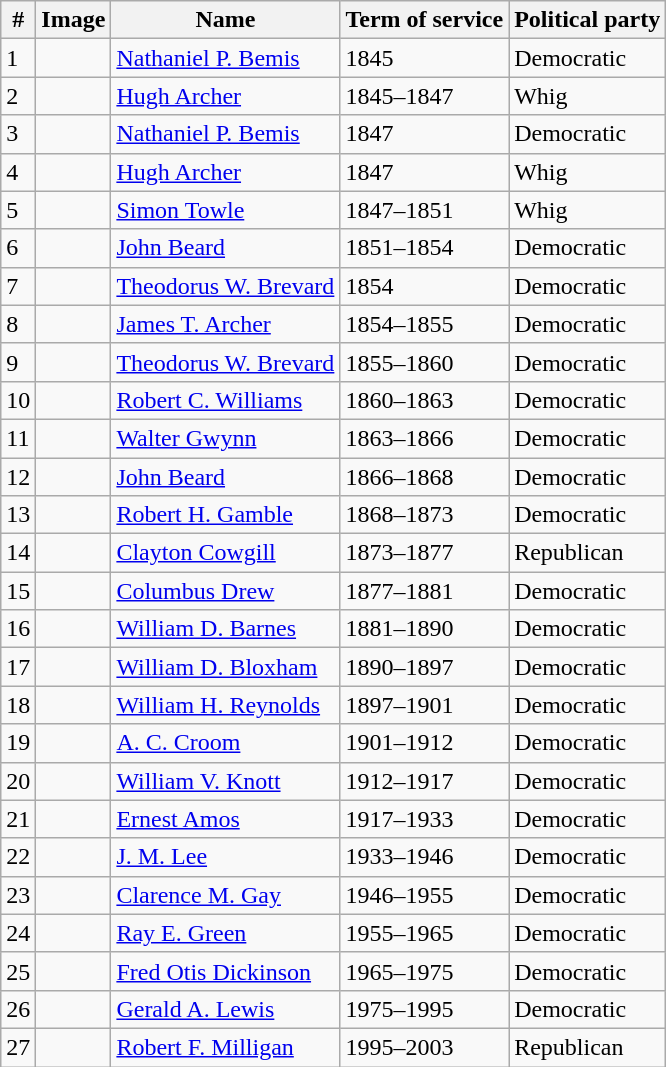<table class="wikitable sortable">
<tr>
<th>#</th>
<th>Image</th>
<th>Name</th>
<th>Term of service</th>
<th>Political party</th>
</tr>
<tr>
<td>1</td>
<td></td>
<td><a href='#'>Nathaniel P. Bemis</a></td>
<td>1845</td>
<td>Democratic</td>
</tr>
<tr>
<td>2</td>
<td></td>
<td><a href='#'>Hugh Archer</a></td>
<td>1845–1847</td>
<td>Whig</td>
</tr>
<tr>
<td>3</td>
<td></td>
<td><a href='#'>Nathaniel P. Bemis</a></td>
<td>1847</td>
<td>Democratic</td>
</tr>
<tr>
<td>4</td>
<td></td>
<td><a href='#'>Hugh Archer</a></td>
<td>1847</td>
<td>Whig</td>
</tr>
<tr>
<td>5</td>
<td></td>
<td><a href='#'>Simon Towle</a></td>
<td>1847–1851</td>
<td>Whig</td>
</tr>
<tr>
<td>6</td>
<td></td>
<td><a href='#'>John Beard</a></td>
<td>1851–1854</td>
<td>Democratic</td>
</tr>
<tr>
<td>7</td>
<td></td>
<td><a href='#'>Theodorus W. Brevard</a></td>
<td>1854</td>
<td>Democratic</td>
</tr>
<tr>
<td>8</td>
<td></td>
<td><a href='#'>James T. Archer</a></td>
<td>1854–1855</td>
<td>Democratic</td>
</tr>
<tr>
<td>9</td>
<td></td>
<td><a href='#'>Theodorus W. Brevard</a></td>
<td>1855–1860</td>
<td>Democratic</td>
</tr>
<tr>
<td>10</td>
<td></td>
<td><a href='#'>Robert C. Williams</a></td>
<td>1860–1863</td>
<td>Democratic</td>
</tr>
<tr>
<td>11</td>
<td></td>
<td><a href='#'>Walter Gwynn</a></td>
<td>1863–1866</td>
<td>Democratic</td>
</tr>
<tr>
<td>12</td>
<td></td>
<td><a href='#'>John Beard</a></td>
<td>1866–1868</td>
<td>Democratic</td>
</tr>
<tr>
<td>13</td>
<td></td>
<td><a href='#'>Robert H. Gamble</a></td>
<td>1868–1873</td>
<td>Democratic</td>
</tr>
<tr>
<td>14</td>
<td></td>
<td><a href='#'>Clayton Cowgill</a></td>
<td>1873–1877</td>
<td>Republican</td>
</tr>
<tr>
<td>15</td>
<td></td>
<td><a href='#'>Columbus Drew</a></td>
<td>1877–1881</td>
<td>Democratic</td>
</tr>
<tr>
<td>16</td>
<td></td>
<td><a href='#'>William D. Barnes</a></td>
<td>1881–1890</td>
<td>Democratic</td>
</tr>
<tr>
<td>17</td>
<td></td>
<td><a href='#'>William D. Bloxham</a></td>
<td>1890–1897</td>
<td>Democratic</td>
</tr>
<tr>
<td>18</td>
<td></td>
<td><a href='#'> William H. Reynolds</a></td>
<td>1897–1901</td>
<td>Democratic</td>
</tr>
<tr>
<td>19</td>
<td></td>
<td><a href='#'>A. C. Croom</a></td>
<td>1901–1912</td>
<td>Democratic</td>
</tr>
<tr>
<td>20</td>
<td></td>
<td><a href='#'>William V. Knott</a></td>
<td>1912–1917</td>
<td>Democratic</td>
</tr>
<tr>
<td>21</td>
<td></td>
<td><a href='#'>Ernest Amos</a></td>
<td>1917–1933</td>
<td>Democratic</td>
</tr>
<tr>
<td>22</td>
<td></td>
<td><a href='#'>J. M. Lee</a></td>
<td>1933–1946</td>
<td>Democratic</td>
</tr>
<tr>
<td>23</td>
<td></td>
<td><a href='#'>Clarence M. Gay</a></td>
<td>1946–1955</td>
<td>Democratic</td>
</tr>
<tr>
<td>24</td>
<td></td>
<td><a href='#'>Ray E. Green</a></td>
<td>1955–1965</td>
<td>Democratic</td>
</tr>
<tr>
<td>25</td>
<td></td>
<td><a href='#'>Fred Otis Dickinson</a></td>
<td>1965–1975</td>
<td>Democratic</td>
</tr>
<tr>
<td>26</td>
<td></td>
<td><a href='#'>Gerald A. Lewis</a></td>
<td>1975–1995</td>
<td>Democratic</td>
</tr>
<tr>
<td>27</td>
<td></td>
<td><a href='#'>Robert F. Milligan</a></td>
<td>1995–2003</td>
<td>Republican</td>
</tr>
</table>
